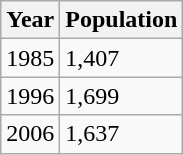<table class="wikitable">
<tr>
<th>Year</th>
<th>Population</th>
</tr>
<tr>
<td>1985</td>
<td>1,407</td>
</tr>
<tr>
<td>1996</td>
<td>1,699</td>
</tr>
<tr>
<td>2006</td>
<td>1,637</td>
</tr>
</table>
